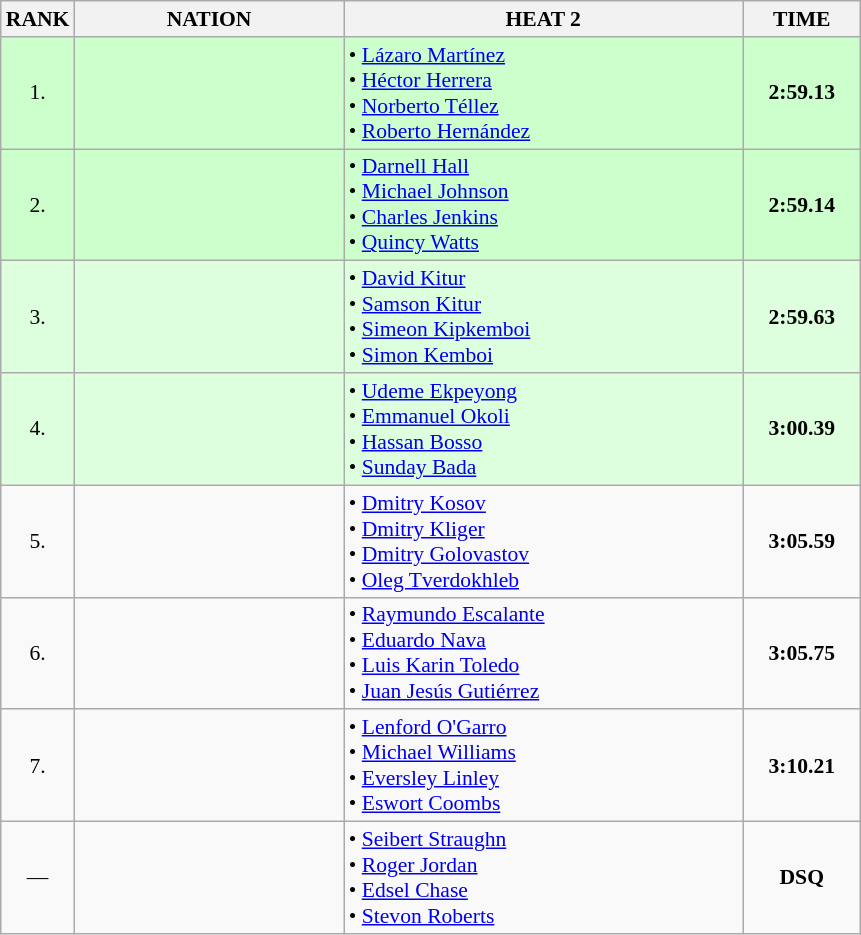<table class="wikitable" style="border-collapse: collapse; font-size: 90%;">
<tr>
<th>RANK</th>
<th style="width: 12em">NATION</th>
<th style="width: 18em">HEAT 2</th>
<th style="width: 5em">TIME</th>
</tr>
<tr style="background:#ccffcc;">
<td align="center">1.</td>
<td align="center"></td>
<td>• <a href='#'>Lázaro Martínez</a><br>• <a href='#'>Héctor Herrera</a><br>• <a href='#'>Norberto Téllez</a><br>• <a href='#'>Roberto Hernández</a></td>
<td align="center"><strong>2:59.13</strong></td>
</tr>
<tr style="background:#ccffcc;">
<td align="center">2.</td>
<td align="center"></td>
<td>• <a href='#'>Darnell Hall</a><br>• <a href='#'>Michael Johnson</a><br>• <a href='#'>Charles Jenkins</a><br>• <a href='#'>Quincy Watts</a></td>
<td align="center"><strong>2:59.14</strong></td>
</tr>
<tr style="background:#ddffdd;">
<td align="center">3.</td>
<td align="center"></td>
<td>• <a href='#'>David Kitur</a><br>• <a href='#'>Samson Kitur</a><br>• <a href='#'>Simeon Kipkemboi</a><br>• <a href='#'>Simon Kemboi</a></td>
<td align="center"><strong>2:59.63</strong></td>
</tr>
<tr style="background:#ddffdd;">
<td align="center">4.</td>
<td align="center"></td>
<td>• <a href='#'>Udeme Ekpeyong</a><br>• <a href='#'>Emmanuel Okoli</a><br>• <a href='#'>Hassan Bosso</a><br>• <a href='#'>Sunday Bada</a></td>
<td align="center"><strong>3:00.39</strong></td>
</tr>
<tr>
<td align="center">5.</td>
<td align="center"></td>
<td>• <a href='#'>Dmitry Kosov</a><br>• <a href='#'>Dmitry Kliger</a><br>• <a href='#'>Dmitry Golovastov</a><br>• <a href='#'>Oleg Tverdokhleb</a></td>
<td align="center"><strong>3:05.59</strong></td>
</tr>
<tr>
<td align="center">6.</td>
<td align="center"></td>
<td>• <a href='#'>Raymundo Escalante</a><br>• <a href='#'>Eduardo Nava</a><br>• <a href='#'>Luis Karin Toledo</a><br>• <a href='#'>Juan Jesús Gutiérrez</a></td>
<td align="center"><strong>3:05.75</strong></td>
</tr>
<tr>
<td align="center">7.</td>
<td align="center"></td>
<td>• <a href='#'>Lenford O'Garro</a><br>• <a href='#'>Michael Williams</a><br>• <a href='#'>Eversley Linley</a><br>• <a href='#'>Eswort Coombs</a></td>
<td align="center"><strong>3:10.21</strong></td>
</tr>
<tr>
<td align="center">—</td>
<td align="center"></td>
<td>• <a href='#'>Seibert Straughn</a><br>• <a href='#'>Roger Jordan</a><br>• <a href='#'>Edsel Chase</a><br>• <a href='#'>Stevon Roberts</a></td>
<td align="center"><strong>DSQ</strong></td>
</tr>
</table>
